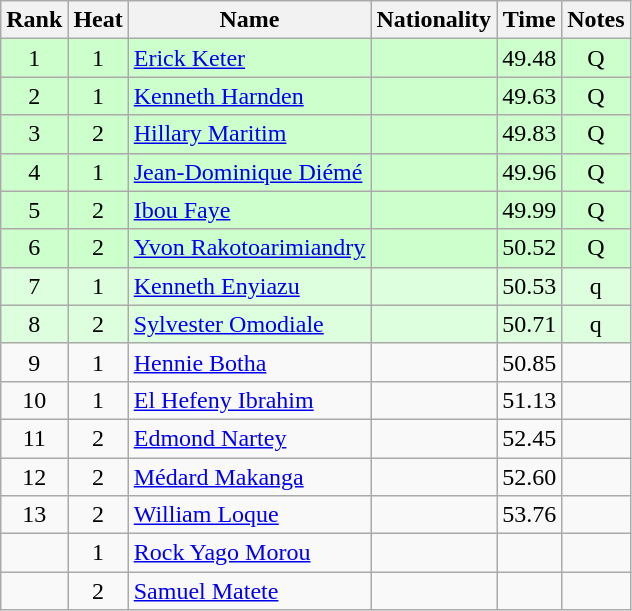<table class="wikitable sortable" style="text-align:center">
<tr>
<th>Rank</th>
<th>Heat</th>
<th>Name</th>
<th>Nationality</th>
<th>Time</th>
<th>Notes</th>
</tr>
<tr bgcolor=ccffcc>
<td>1</td>
<td>1</td>
<td align=left><a href='#'>Erick Keter</a></td>
<td align=left></td>
<td>49.48</td>
<td>Q</td>
</tr>
<tr bgcolor=ccffcc>
<td>2</td>
<td>1</td>
<td align=left><a href='#'>Kenneth Harnden</a></td>
<td align=left></td>
<td>49.63</td>
<td>Q</td>
</tr>
<tr bgcolor=ccffcc>
<td>3</td>
<td>2</td>
<td align=left><a href='#'>Hillary Maritim</a></td>
<td align=left></td>
<td>49.83</td>
<td>Q</td>
</tr>
<tr bgcolor=ccffcc>
<td>4</td>
<td>1</td>
<td align=left><a href='#'>Jean-Dominique Diémé</a></td>
<td align=left></td>
<td>49.96</td>
<td>Q</td>
</tr>
<tr bgcolor=ccffcc>
<td>5</td>
<td>2</td>
<td align=left><a href='#'>Ibou Faye</a></td>
<td align=left></td>
<td>49.99</td>
<td>Q</td>
</tr>
<tr bgcolor=ccffcc>
<td>6</td>
<td>2</td>
<td align=left><a href='#'>Yvon Rakotoarimiandry</a></td>
<td align=left></td>
<td>50.52</td>
<td>Q</td>
</tr>
<tr bgcolor=ddffdd>
<td>7</td>
<td>1</td>
<td align=left><a href='#'>Kenneth Enyiazu</a></td>
<td align=left></td>
<td>50.53</td>
<td>q</td>
</tr>
<tr bgcolor=ddffdd>
<td>8</td>
<td>2</td>
<td align=left><a href='#'>Sylvester Omodiale</a></td>
<td align=left></td>
<td>50.71</td>
<td>q</td>
</tr>
<tr>
<td>9</td>
<td>1</td>
<td align=left><a href='#'>Hennie Botha</a></td>
<td align=left></td>
<td>50.85</td>
<td></td>
</tr>
<tr>
<td>10</td>
<td>1</td>
<td align=left><a href='#'>El Hefeny Ibrahim</a></td>
<td align=left></td>
<td>51.13</td>
<td></td>
</tr>
<tr>
<td>11</td>
<td>2</td>
<td align=left><a href='#'>Edmond Nartey</a></td>
<td align=left></td>
<td>52.45</td>
<td></td>
</tr>
<tr>
<td>12</td>
<td>2</td>
<td align=left><a href='#'>Médard Makanga</a></td>
<td align=left></td>
<td>52.60</td>
<td></td>
</tr>
<tr>
<td>13</td>
<td>2</td>
<td align=left><a href='#'>William Loque</a></td>
<td align=left></td>
<td>53.76</td>
<td></td>
</tr>
<tr>
<td></td>
<td>1</td>
<td align=left><a href='#'>Rock Yago Morou</a></td>
<td align=left></td>
<td></td>
<td></td>
</tr>
<tr>
<td></td>
<td>2</td>
<td align=left><a href='#'>Samuel Matete</a></td>
<td align=left></td>
<td></td>
<td></td>
</tr>
</table>
